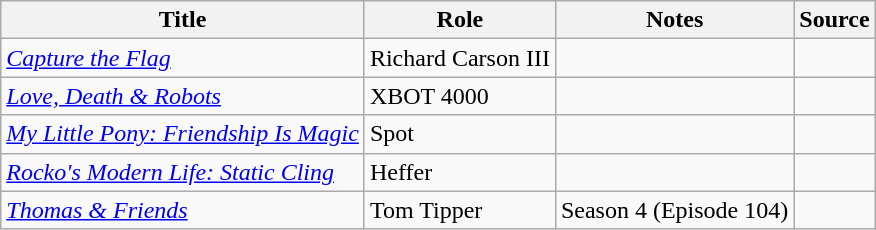<table class="wikitable sortable plainrowheaders">
<tr>
<th>Title</th>
<th>Role</th>
<th class="unsortable">Notes</th>
<th class="unsortable">Source</th>
</tr>
<tr>
<td><em><a href='#'>Capture the Flag</a></em></td>
<td>Richard Carson III</td>
<td></td>
<td></td>
</tr>
<tr>
<td><em><a href='#'>Love, Death & Robots</a></em></td>
<td>XBOT 4000</td>
<td></td>
<td></td>
</tr>
<tr>
<td><em><a href='#'>My Little Pony: Friendship Is Magic</a></em></td>
<td>Spot</td>
<td></td>
<td></td>
</tr>
<tr>
<td><em><a href='#'>Rocko's Modern Life: Static Cling</a></em></td>
<td>Heffer</td>
<td></td>
<td></td>
</tr>
<tr>
<td><em><a href='#'>Thomas & Friends</a></em></td>
<td>Tom Tipper</td>
<td>Season 4 (Episode 104)</td>
<td></td>
</tr>
</table>
